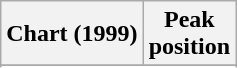<table class="wikitable sortable plainrowheaders" style="text-align:center">
<tr>
<th scope="col">Chart (1999)</th>
<th scope="col">Peak<br>position</th>
</tr>
<tr>
</tr>
<tr>
</tr>
</table>
